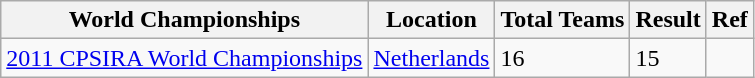<table class="wikitable">
<tr>
<th>World Championships</th>
<th>Location</th>
<th>Total Teams</th>
<th>Result</th>
<th>Ref</th>
</tr>
<tr>
<td><a href='#'>2011 CPSIRA World Championships</a></td>
<td><a href='#'>Netherlands</a></td>
<td>16</td>
<td>15</td>
<td></td>
</tr>
</table>
